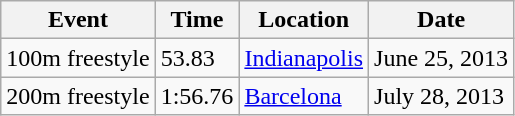<table class="wikitable">
<tr>
<th>Event</th>
<th>Time</th>
<th>Location</th>
<th>Date</th>
</tr>
<tr>
<td>100m freestyle</td>
<td>53.83</td>
<td><a href='#'>Indianapolis</a></td>
<td>June 25, 2013</td>
</tr>
<tr>
<td>200m freestyle</td>
<td>1:56.76</td>
<td><a href='#'>Barcelona</a></td>
<td>July 28, 2013</td>
</tr>
</table>
